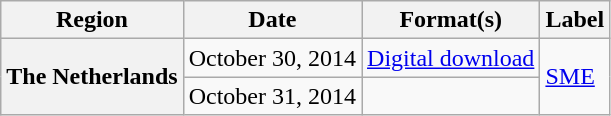<table class="wikitable plainrowheaders">
<tr>
<th scope="col">Region</th>
<th scope="col">Date</th>
<th scope="col">Format(s)</th>
<th scope="col">Label</th>
</tr>
<tr>
<th scope="row" rowspan="2">The Netherlands</th>
<td rowspan="1">October 30, 2014</td>
<td rowspan="1"><a href='#'>Digital download</a></td>
<td rowspan="2"><a href='#'>SME</a></td>
</tr>
<tr>
<td rowspan="1">October 31, 2014</td>
<td rowspan="1"></td>
</tr>
</table>
